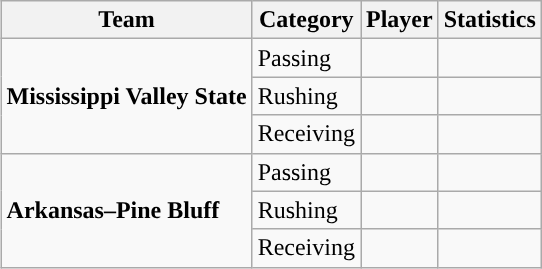<table class="wikitable" style="float: right;">
<tr>
<th>Team</th>
<th>Category</th>
<th>Player</th>
<th>Statistics</th>
</tr>
<tr>
<td rowspan=3><strong>Mississippi Valley State</strong></td>
<td>Passing</td>
<td></td>
<td></td>
</tr>
<tr>
<td>Rushing</td>
<td></td>
<td></td>
</tr>
<tr>
<td>Receiving</td>
<td></td>
<td></td>
</tr>
<tr>
<td rowspan=3><strong>Arkansas–Pine Bluff</strong></td>
<td>Passing</td>
<td></td>
<td></td>
</tr>
<tr>
<td>Rushing</td>
<td></td>
<td></td>
</tr>
<tr>
<td>Receiving</td>
<td></td>
<td></td>
</tr>
</table>
